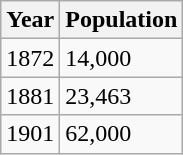<table class="wikitable">
<tr>
<th>Year</th>
<th>Population</th>
</tr>
<tr>
<td>1872</td>
<td>14,000</td>
</tr>
<tr>
<td>1881</td>
<td>23,463</td>
</tr>
<tr>
<td>1901</td>
<td>62,000</td>
</tr>
</table>
